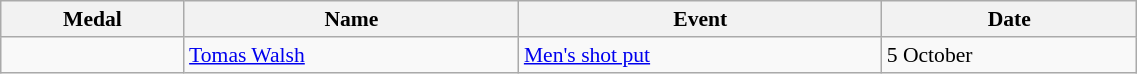<table class=wikitable style=font-size:90% width=60%>
<tr>
<th>Medal</th>
<th>Name</th>
<th>Event</th>
<th>Date</th>
</tr>
<tr>
<td></td>
<td><a href='#'>Tomas Walsh</a></td>
<td><a href='#'>Men's shot put</a></td>
<td>5 October</td>
</tr>
</table>
